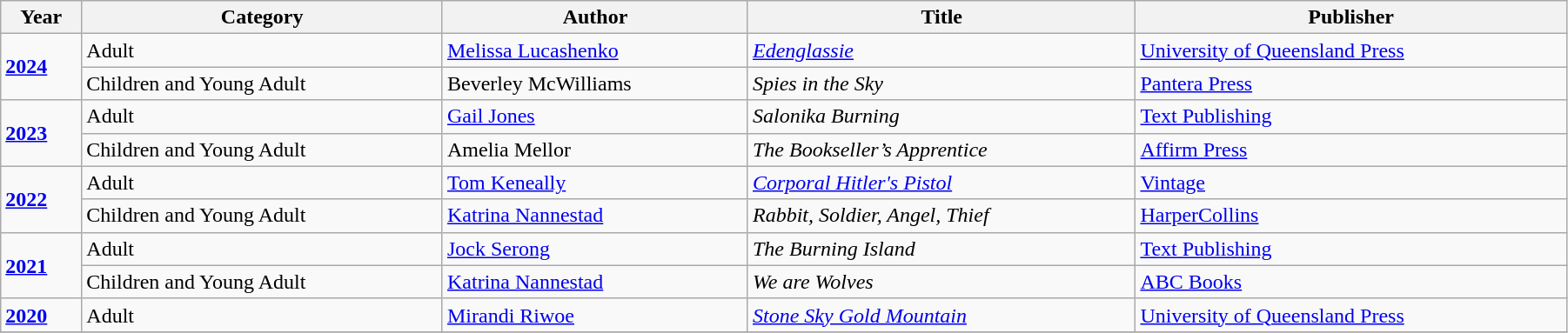<table class="wikitable" width=95%>
<tr>
<th>Year</th>
<th>Category</th>
<th>Author</th>
<th>Title</th>
<th>Publisher</th>
</tr>
<tr>
<td rowspan="2"><strong><a href='#'>2024</a></strong></td>
<td>Adult</td>
<td><a href='#'>Melissa Lucashenko</a></td>
<td><em><a href='#'>Edenglassie</a></em></td>
<td><a href='#'>University of Queensland Press</a></td>
</tr>
<tr>
<td>Children and Young Adult</td>
<td>Beverley McWilliams</td>
<td><em>Spies in the Sky</em></td>
<td><a href='#'>Pantera Press</a></td>
</tr>
<tr>
<td rowspan="2"><strong><a href='#'>2023</a></strong></td>
<td>Adult</td>
<td><a href='#'>Gail Jones</a></td>
<td><em>Salonika Burning</em></td>
<td><a href='#'>Text Publishing</a></td>
</tr>
<tr>
<td>Children and Young Adult</td>
<td>Amelia Mellor</td>
<td><em>The Bookseller’s Apprentice</em></td>
<td><a href='#'>Affirm Press</a></td>
</tr>
<tr>
<td rowspan="2"><strong><a href='#'>2022</a></strong></td>
<td>Adult</td>
<td><a href='#'>Tom Keneally</a></td>
<td><em><a href='#'>Corporal Hitler's Pistol</a></em></td>
<td><a href='#'>Vintage</a></td>
</tr>
<tr>
<td>Children and Young Adult</td>
<td><a href='#'>Katrina Nannestad</a></td>
<td><em>Rabbit, Soldier, Angel, Thief</em></td>
<td><a href='#'>HarperCollins</a></td>
</tr>
<tr>
<td rowspan="2"><strong><a href='#'>2021</a></strong></td>
<td>Adult</td>
<td><a href='#'>Jock Serong</a></td>
<td><em>The Burning Island</em></td>
<td><a href='#'>Text Publishing</a></td>
</tr>
<tr>
<td>Children and Young Adult</td>
<td><a href='#'>Katrina Nannestad</a></td>
<td><em>We are Wolves</em></td>
<td><a href='#'>ABC Books</a></td>
</tr>
<tr>
<td><strong><a href='#'>2020</a></strong></td>
<td>Adult</td>
<td><a href='#'>Mirandi Riwoe</a></td>
<td><em><a href='#'>Stone Sky Gold Mountain</a></em></td>
<td><a href='#'>University of Queensland Press</a></td>
</tr>
<tr>
</tr>
</table>
